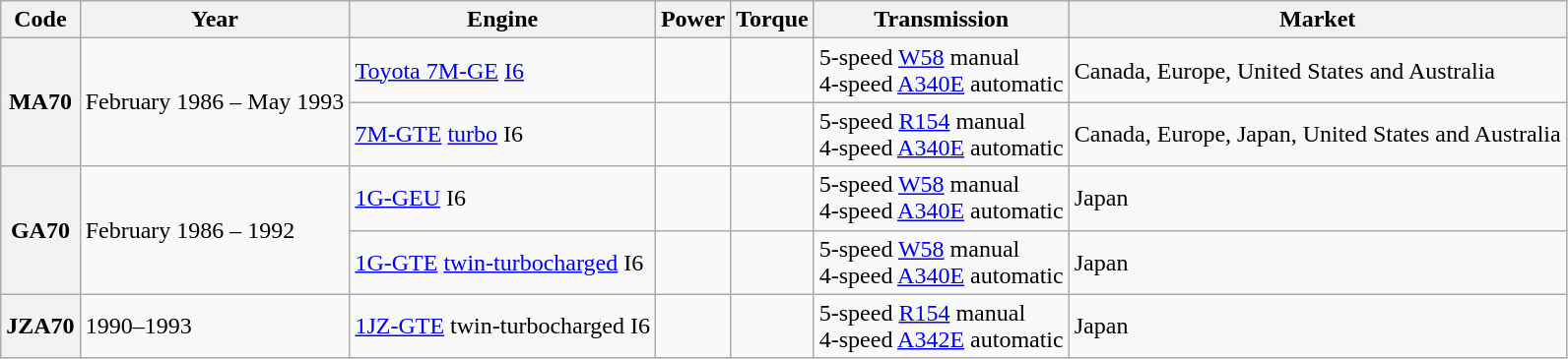<table class="wikitable">
<tr>
<th>Code</th>
<th>Year</th>
<th>Engine</th>
<th>Power</th>
<th>Torque</th>
<th>Transmission</th>
<th>Market</th>
</tr>
<tr>
<th rowspan=2>MA70</th>
<td rowspan=2>February 1986 – May 1993</td>
<td> <a href='#'>Toyota 7M-GE</a> <a href='#'>I6</a></td>
<td></td>
<td></td>
<td>5-speed <a href='#'>W58</a> manual<br>4-speed <a href='#'>A340E</a> automatic</td>
<td>Canada, Europe, United States and Australia</td>
</tr>
<tr>
<td> <a href='#'>7M-GTE</a> <a href='#'>turbo</a> I6</td>
<td></td>
<td></td>
<td>5-speed <a href='#'>R154</a> manual<br>4-speed <a href='#'>A340E</a> automatic</td>
<td>Canada, Europe, Japan, United States and Australia</td>
</tr>
<tr>
<th rowspan=2>GA70</th>
<td rowspan=2>February 1986 – 1992</td>
<td> <a href='#'>1G-GEU</a> I6</td>
<td></td>
<td></td>
<td>5-speed <a href='#'>W58</a> manual<br>4-speed <a href='#'>A340E</a> automatic</td>
<td>Japan</td>
</tr>
<tr>
<td> <a href='#'>1G-GTE</a> <a href='#'>twin-turbocharged</a> I6</td>
<td></td>
<td></td>
<td>5-speed <a href='#'>W58</a> manual<br>4-speed <a href='#'>A340E</a> automatic</td>
<td>Japan</td>
</tr>
<tr>
<th>JZA70</th>
<td>1990–1993</td>
<td> <a href='#'>1JZ-GTE</a> twin-turbocharged I6</td>
<td></td>
<td></td>
<td>5-speed <a href='#'>R154</a> manual<br>4-speed <a href='#'>A342E</a> automatic</td>
<td>Japan</td>
</tr>
</table>
